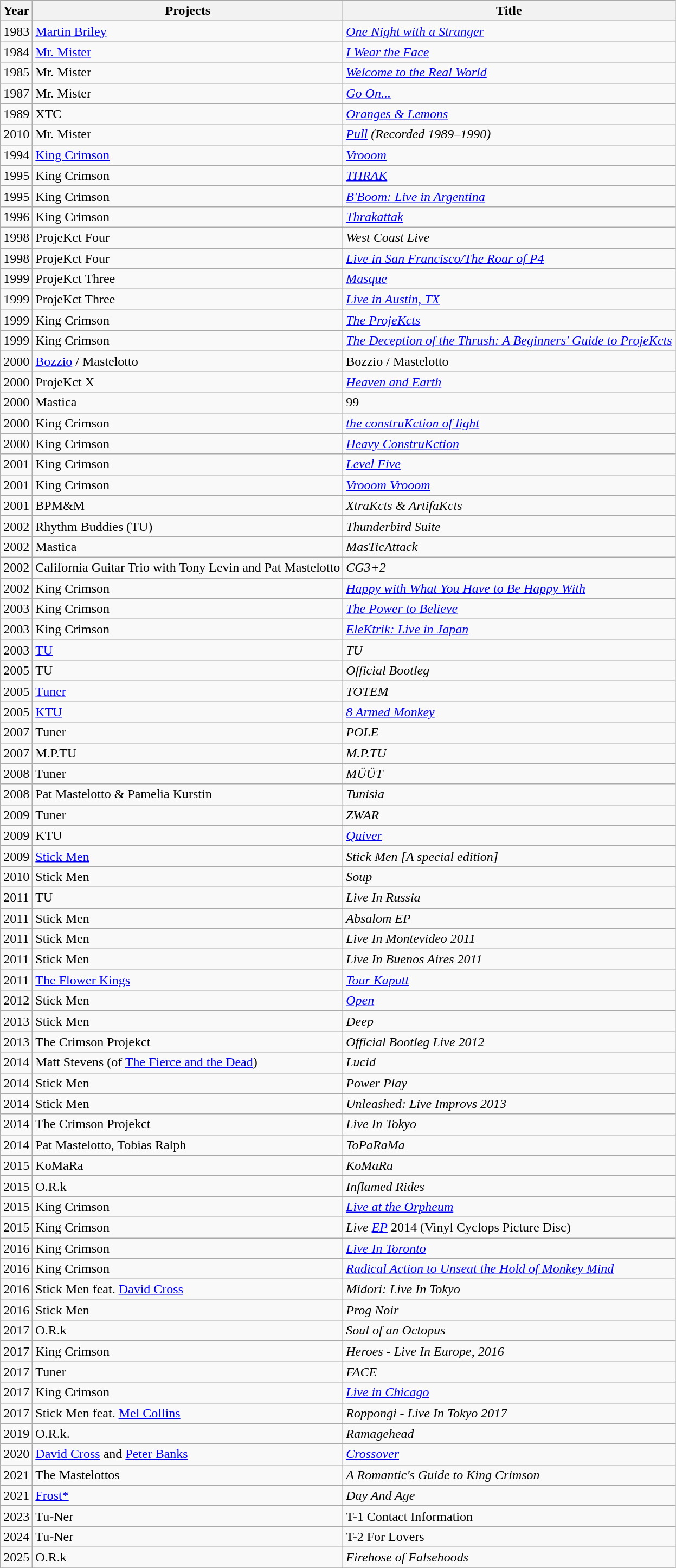<table class="wikitable">
<tr>
<th>Year</th>
<th>Projects</th>
<th>Title</th>
</tr>
<tr>
<td>1983</td>
<td><a href='#'>Martin Briley</a></td>
<td><em><a href='#'>One Night with a Stranger</a></em></td>
</tr>
<tr>
<td>1984</td>
<td><a href='#'>Mr. Mister</a></td>
<td><em><a href='#'>I Wear the Face</a></em></td>
</tr>
<tr>
<td>1985</td>
<td>Mr. Mister</td>
<td><em><a href='#'>Welcome to the Real World</a></em></td>
</tr>
<tr>
<td>1987</td>
<td>Mr. Mister</td>
<td><em><a href='#'>Go On...</a></em></td>
</tr>
<tr>
<td>1989</td>
<td>XTC</td>
<td><em><a href='#'>Oranges & Lemons</a></em></td>
</tr>
<tr>
<td>2010</td>
<td>Mr. Mister</td>
<td><em><a href='#'>Pull</a> (Recorded 1989–1990)</em></td>
</tr>
<tr>
<td>1994</td>
<td><a href='#'>King Crimson</a></td>
<td><em><a href='#'>Vrooom</a></em></td>
</tr>
<tr>
<td>1995</td>
<td>King Crimson</td>
<td><em><a href='#'>THRAK</a></em></td>
</tr>
<tr>
<td>1995</td>
<td>King Crimson</td>
<td><em><a href='#'>B'Boom: Live in Argentina</a></em></td>
</tr>
<tr>
<td>1996</td>
<td>King Crimson</td>
<td><em><a href='#'>Thrakattak</a></em></td>
</tr>
<tr>
<td>1998</td>
<td>ProjeKct Four</td>
<td><em>West Coast Live</em></td>
</tr>
<tr>
<td>1998</td>
<td>ProjeKct Four</td>
<td><em><a href='#'>Live in San Francisco/The Roar of P4</a></em></td>
</tr>
<tr>
<td>1999</td>
<td>ProjeKct Three</td>
<td><em><a href='#'>Masque</a></em></td>
</tr>
<tr>
<td>1999</td>
<td>ProjeKct Three</td>
<td><em><a href='#'>Live in Austin, TX</a></em></td>
</tr>
<tr>
<td>1999</td>
<td>King Crimson</td>
<td><em><a href='#'>The ProjeKcts</a></em></td>
</tr>
<tr>
<td>1999</td>
<td>King Crimson</td>
<td><em><a href='#'>The Deception of the Thrush: A Beginners' Guide to ProjeKcts</a></em></td>
</tr>
<tr>
<td>2000</td>
<td><a href='#'>Bozzio</a> / Mastelotto</td>
<td>Bozzio / Mastelotto</td>
</tr>
<tr>
<td>2000</td>
<td>ProjeKct X</td>
<td><em><a href='#'>Heaven and Earth</a></em></td>
</tr>
<tr>
<td>2000</td>
<td>Mastica</td>
<td>99</td>
</tr>
<tr>
<td>2000</td>
<td>King Crimson</td>
<td><em><a href='#'>the construKction of light</a></em></td>
</tr>
<tr>
<td>2000</td>
<td>King Crimson</td>
<td><em><a href='#'>Heavy ConstruKction</a></em></td>
</tr>
<tr>
<td>2001</td>
<td>King Crimson</td>
<td><em><a href='#'>Level Five</a></em></td>
</tr>
<tr>
<td>2001</td>
<td>King Crimson</td>
<td><em><a href='#'>Vrooom Vrooom</a></em></td>
</tr>
<tr>
<td>2001</td>
<td>BPM&M</td>
<td><em>XtraKcts & ArtifaKcts</em></td>
</tr>
<tr>
<td>2002</td>
<td>Rhythm Buddies (TU)</td>
<td><em>Thunderbird Suite</em></td>
</tr>
<tr>
<td>2002</td>
<td>Mastica</td>
<td><em>MasTicAttack</em></td>
</tr>
<tr>
<td>2002</td>
<td>California Guitar Trio with Tony Levin and Pat Mastelotto</td>
<td><em>CG3+2</em></td>
</tr>
<tr>
<td>2002</td>
<td>King Crimson</td>
<td><em><a href='#'>Happy with What You Have to Be Happy With</a></em></td>
</tr>
<tr>
<td>2003</td>
<td>King Crimson</td>
<td><em><a href='#'>The Power to Believe</a></em></td>
</tr>
<tr>
<td>2003</td>
<td>King Crimson</td>
<td><em><a href='#'>EleKtrik: Live in Japan</a></em></td>
</tr>
<tr>
<td>2003</td>
<td><a href='#'>TU</a></td>
<td><em>TU</em></td>
</tr>
<tr>
<td>2005</td>
<td>TU</td>
<td><em>Official Bootleg</em></td>
</tr>
<tr>
<td>2005</td>
<td><a href='#'>Tuner</a></td>
<td><em>TOTEM</em></td>
</tr>
<tr>
<td>2005</td>
<td><a href='#'>KTU</a></td>
<td><em><a href='#'>8 Armed Monkey</a></em></td>
</tr>
<tr>
<td>2007</td>
<td>Tuner</td>
<td><em>POLE</em></td>
</tr>
<tr>
<td>2007</td>
<td>M.P.TU</td>
<td><em>M.P.TU</em></td>
</tr>
<tr>
<td>2008</td>
<td>Tuner</td>
<td><em>MÜÜT</em></td>
</tr>
<tr>
<td>2008</td>
<td>Pat Mastelotto & Pamelia Kurstin</td>
<td><em>Tunisia</em></td>
</tr>
<tr>
<td>2009</td>
<td>Tuner</td>
<td><em>ZWAR</em></td>
</tr>
<tr>
<td>2009</td>
<td>KTU</td>
<td><em><a href='#'>Quiver</a></em></td>
</tr>
<tr>
<td>2009</td>
<td><a href='#'>Stick Men</a></td>
<td><em>Stick Men [A special edition]</em></td>
</tr>
<tr>
<td>2010</td>
<td>Stick Men</td>
<td><em>Soup</em></td>
</tr>
<tr>
<td>2011</td>
<td>TU</td>
<td><em>Live In Russia</em></td>
</tr>
<tr>
<td>2011</td>
<td>Stick Men</td>
<td><em>Absalom</em> <em>EP</em></td>
</tr>
<tr>
<td>2011</td>
<td>Stick Men</td>
<td><em>Live In Montevideo 2011</em></td>
</tr>
<tr>
<td>2011</td>
<td>Stick Men</td>
<td><em>Live In Buenos Aires 2011</em></td>
</tr>
<tr>
<td>2011</td>
<td><a href='#'>The Flower Kings</a></td>
<td><em><a href='#'>Tour Kaputt</a></em></td>
</tr>
<tr>
<td>2012</td>
<td>Stick Men</td>
<td><em><a href='#'>Open</a></em></td>
</tr>
<tr>
<td>2013</td>
<td>Stick Men</td>
<td><em>Deep</em></td>
</tr>
<tr>
<td>2013</td>
<td>The Crimson Projekct</td>
<td><em>Official Bootleg Live 2012</em></td>
</tr>
<tr>
<td>2014</td>
<td>Matt Stevens (of <a href='#'>The Fierce and the Dead</a>)</td>
<td><em>Lucid</em></td>
</tr>
<tr>
<td>2014</td>
<td>Stick Men</td>
<td><em>Power Play</em></td>
</tr>
<tr>
<td>2014</td>
<td>Stick Men</td>
<td><em>Unleashed: Live Improvs 2013</em></td>
</tr>
<tr>
<td>2014</td>
<td>The Crimson Projekct</td>
<td><em>Live In Tokyo</em></td>
</tr>
<tr>
<td>2014</td>
<td>Pat Mastelotto, Tobias Ralph</td>
<td><em>ToPaRaMa</em></td>
</tr>
<tr>
<td>2015</td>
<td>KoMaRa</td>
<td><em>KoMaRa</em></td>
</tr>
<tr>
<td>2015</td>
<td>O.R.k</td>
<td><em>Inflamed Rides</em></td>
</tr>
<tr>
<td>2015</td>
<td>King Crimson</td>
<td><em><a href='#'>Live at the Orpheum</a></em></td>
</tr>
<tr>
<td>2015</td>
<td>King Crimson</td>
<td><em>Live <a href='#'>EP</a></em> 2014 (Vinyl Cyclops Picture Disc)</td>
</tr>
<tr>
<td>2016</td>
<td>King Crimson</td>
<td><em><a href='#'>Live In Toronto</a></em></td>
</tr>
<tr>
<td>2016</td>
<td>King Crimson</td>
<td><em><a href='#'>Radical Action to Unseat the Hold of Monkey Mind</a></em></td>
</tr>
<tr>
<td>2016</td>
<td>Stick Men feat. <a href='#'>David Cross</a></td>
<td><em>Midori: Live In Tokyo</em></td>
</tr>
<tr>
<td>2016</td>
<td>Stick Men</td>
<td><em>Prog Noir</em></td>
</tr>
<tr>
<td>2017</td>
<td>O.R.k</td>
<td><em>Soul of an Octopus</em></td>
</tr>
<tr>
<td>2017</td>
<td>King Crimson</td>
<td><em>Heroes - Live In Europe, 2016</em></td>
</tr>
<tr>
<td>2017</td>
<td>Tuner</td>
<td><em>FACE</em></td>
</tr>
<tr>
<td>2017</td>
<td>King Crimson</td>
<td><em><a href='#'>Live in Chicago</a></em></td>
</tr>
<tr>
<td>2017</td>
<td>Stick Men feat. <a href='#'>Mel Collins</a></td>
<td><em>Roppongi - Live In Tokyo 2017</em></td>
</tr>
<tr>
<td>2019</td>
<td>O.R.k.</td>
<td><em>Ramagehead</em></td>
</tr>
<tr>
<td>2020</td>
<td><a href='#'>David Cross</a> and <a href='#'>Peter Banks</a></td>
<td><em><a href='#'>Crossover</a></em></td>
</tr>
<tr>
<td>2021</td>
<td>The Mastelottos</td>
<td><em>A Romantic's Guide to King Crimson</em></td>
</tr>
<tr>
<td>2021</td>
<td><a href='#'>Frost*</a></td>
<td><em>Day And Age</em></td>
</tr>
<tr>
<td>2023</td>
<td>Tu-Ner</td>
<td>T-1 Contact Information</td>
</tr>
<tr>
<td>2024</td>
<td>Tu-Ner</td>
<td>T-2 For Lovers</td>
</tr>
<tr>
<td>2025</td>
<td>O.R.k</td>
<td><em>Firehose of Falsehoods</em></td>
</tr>
<tr>
</tr>
</table>
